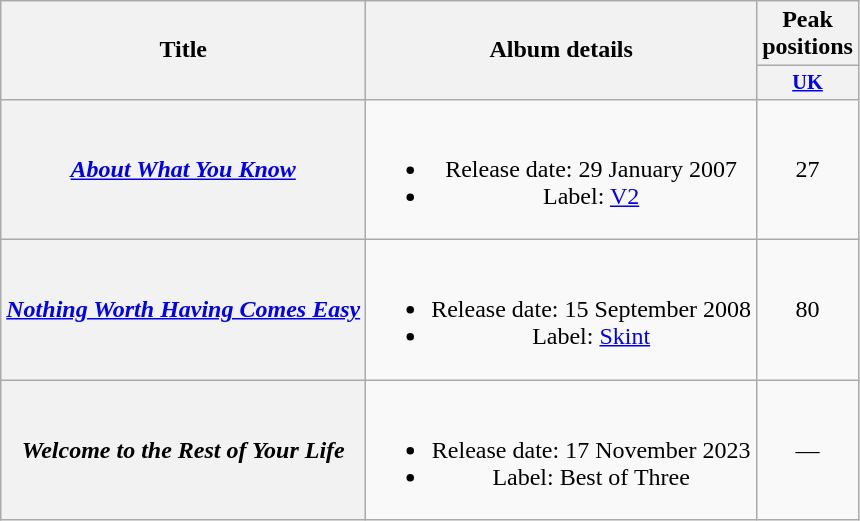<table class="wikitable plainrowheaders" style="text-align:center;">
<tr>
<th scope="col" rowspan="2">Title</th>
<th scope="col" rowspan="2">Album details</th>
<th scope="col" colspan="1">Peak positions</th>
</tr>
<tr>
<th scope="col" style="width:3em;font-size:85%"><a href='#'>UK</a><br></th>
</tr>
<tr>
<th scope="row"><em><a href='#'>About What You Know</a></em></th>
<td><br><ul><li>Release date: 29 January 2007</li><li>Label: <a href='#'>V2</a></li></ul></td>
<td>27</td>
</tr>
<tr>
<th scope="row"><em><a href='#'>Nothing Worth Having Comes Easy</a></em></th>
<td><br><ul><li>Release date: 15 September 2008</li><li>Label: <a href='#'>Skint</a></li></ul></td>
<td>80</td>
</tr>
<tr>
<th scope="row"><em>Welcome to the Rest of Your Life</em></th>
<td><br><ul><li>Release date: 17 November 2023</li><li>Label: Best of Three</li></ul></td>
<td>—</td>
</tr>
</table>
